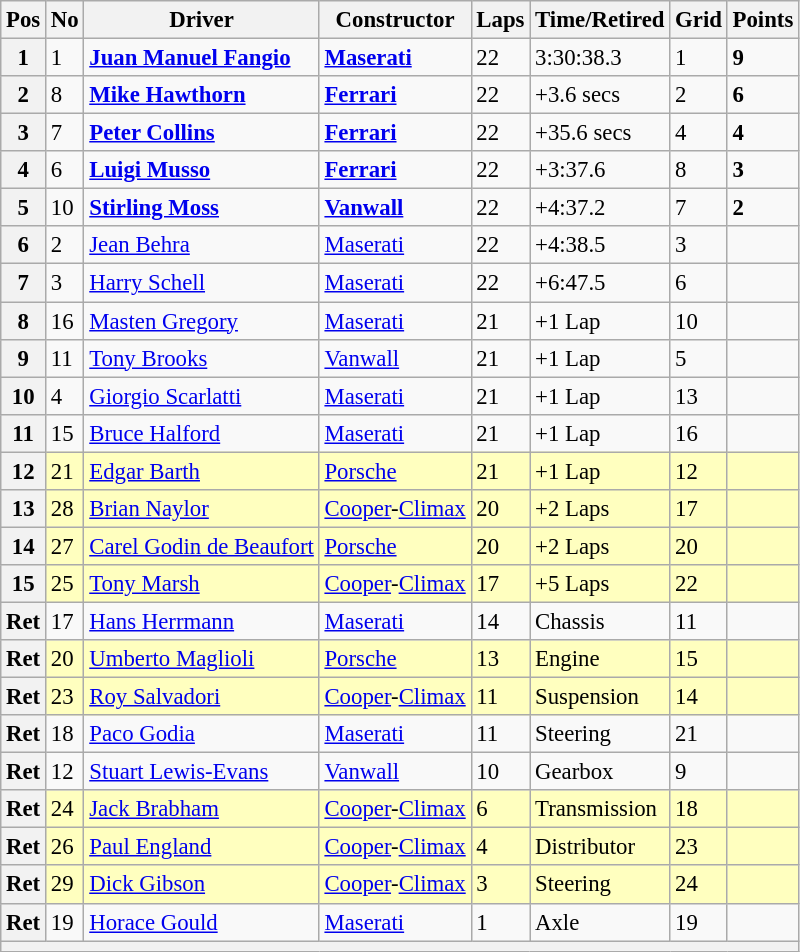<table class="wikitable" style="font-size: 95%;">
<tr>
<th>Pos</th>
<th>No</th>
<th>Driver</th>
<th>Constructor</th>
<th>Laps</th>
<th>Time/Retired</th>
<th>Grid</th>
<th>Points</th>
</tr>
<tr>
<th>1</th>
<td>1</td>
<td> <strong><a href='#'>Juan Manuel Fangio</a></strong></td>
<td><strong><a href='#'>Maserati</a></strong></td>
<td>22</td>
<td>3:30:38.3</td>
<td>1</td>
<td><strong>9</strong></td>
</tr>
<tr>
<th>2</th>
<td>8</td>
<td> <strong><a href='#'>Mike Hawthorn</a></strong></td>
<td><strong><a href='#'>Ferrari</a></strong></td>
<td>22</td>
<td>+3.6 secs</td>
<td>2</td>
<td><strong>6</strong></td>
</tr>
<tr>
<th>3</th>
<td>7</td>
<td> <strong><a href='#'>Peter Collins</a></strong></td>
<td><strong><a href='#'>Ferrari</a></strong></td>
<td>22</td>
<td>+35.6 secs</td>
<td>4</td>
<td><strong>4</strong></td>
</tr>
<tr>
<th>4</th>
<td>6</td>
<td> <strong><a href='#'>Luigi Musso</a></strong></td>
<td><strong><a href='#'>Ferrari</a></strong></td>
<td>22</td>
<td>+3:37.6</td>
<td>8</td>
<td><strong>3</strong></td>
</tr>
<tr>
<th>5</th>
<td>10</td>
<td> <strong><a href='#'>Stirling Moss</a></strong></td>
<td><strong><a href='#'>Vanwall</a></strong></td>
<td>22</td>
<td>+4:37.2</td>
<td>7</td>
<td><strong>2</strong></td>
</tr>
<tr>
<th>6</th>
<td>2</td>
<td> <a href='#'>Jean Behra</a></td>
<td><a href='#'>Maserati</a></td>
<td>22</td>
<td>+4:38.5</td>
<td>3</td>
<td></td>
</tr>
<tr>
<th>7</th>
<td>3</td>
<td> <a href='#'>Harry Schell</a></td>
<td><a href='#'>Maserati</a></td>
<td>22</td>
<td>+6:47.5</td>
<td>6</td>
<td></td>
</tr>
<tr>
<th>8</th>
<td>16</td>
<td> <a href='#'>Masten Gregory</a></td>
<td><a href='#'>Maserati</a></td>
<td>21</td>
<td>+1 Lap</td>
<td>10</td>
<td></td>
</tr>
<tr>
<th>9</th>
<td>11</td>
<td> <a href='#'>Tony Brooks</a></td>
<td><a href='#'>Vanwall</a></td>
<td>21</td>
<td>+1 Lap</td>
<td>5</td>
<td></td>
</tr>
<tr>
<th>10</th>
<td>4</td>
<td> <a href='#'>Giorgio Scarlatti</a></td>
<td><a href='#'>Maserati</a></td>
<td>21</td>
<td>+1 Lap</td>
<td>13</td>
<td></td>
</tr>
<tr>
<th>11</th>
<td>15</td>
<td> <a href='#'>Bruce Halford</a></td>
<td><a href='#'>Maserati</a></td>
<td>21</td>
<td>+1 Lap</td>
<td>16</td>
<td></td>
</tr>
<tr>
<th>12</th>
<td style="background:#ffffbf;">21</td>
<td style="background:#ffffbf;"> <a href='#'>Edgar Barth</a></td>
<td style="background:#ffffbf;"><a href='#'>Porsche</a></td>
<td style="background:#ffffbf;">21</td>
<td style="background:#ffffbf;">+1 Lap</td>
<td style="background:#ffffbf;">12</td>
<td style="background:#ffffbf;"></td>
</tr>
<tr>
<th>13</th>
<td style="background:#ffffbf;">28</td>
<td style="background:#ffffbf;"> <a href='#'>Brian Naylor</a></td>
<td style="background:#ffffbf;"><a href='#'>Cooper</a>-<a href='#'>Climax</a></td>
<td style="background:#ffffbf;">20</td>
<td style="background:#ffffbf;">+2 Laps</td>
<td style="background:#ffffbf;">17</td>
<td style="background:#ffffbf;"></td>
</tr>
<tr>
<th>14</th>
<td style="background:#ffffbf;">27</td>
<td style="background:#ffffbf;"> <a href='#'>Carel Godin de Beaufort</a></td>
<td style="background:#ffffbf;"><a href='#'>Porsche</a></td>
<td style="background:#ffffbf;">20</td>
<td style="background:#ffffbf;">+2 Laps</td>
<td style="background:#ffffbf;">20</td>
<td style="background:#ffffbf;"></td>
</tr>
<tr>
<th>15</th>
<td style="background:#ffffbf;">25</td>
<td style="background:#ffffbf;"> <a href='#'>Tony Marsh</a></td>
<td style="background:#ffffbf;"><a href='#'>Cooper</a>-<a href='#'>Climax</a></td>
<td style="background:#ffffbf;">17</td>
<td style="background:#ffffbf;">+5 Laps</td>
<td style="background:#ffffbf;">22</td>
<td style="background:#ffffbf;"></td>
</tr>
<tr>
<th>Ret</th>
<td>17</td>
<td> <a href='#'>Hans Herrmann</a></td>
<td><a href='#'>Maserati</a></td>
<td>14</td>
<td>Chassis</td>
<td>11</td>
<td></td>
</tr>
<tr>
<th>Ret</th>
<td style="background:#ffffbf;">20</td>
<td style="background:#ffffbf;"> <a href='#'>Umberto Maglioli</a></td>
<td style="background:#ffffbf;"><a href='#'>Porsche</a></td>
<td style="background:#ffffbf;">13</td>
<td style="background:#ffffbf;">Engine</td>
<td style="background:#ffffbf;">15</td>
<td style="background:#ffffbf;"></td>
</tr>
<tr>
<th>Ret</th>
<td style="background:#ffffbf;">23</td>
<td style="background:#ffffbf;"> <a href='#'>Roy Salvadori</a></td>
<td style="background:#ffffbf;"><a href='#'>Cooper</a>-<a href='#'>Climax</a></td>
<td style="background:#ffffbf;">11</td>
<td style="background:#ffffbf;">Suspension</td>
<td style="background:#ffffbf;">14</td>
<td style="background:#ffffbf;"></td>
</tr>
<tr>
<th>Ret</th>
<td>18</td>
<td> <a href='#'>Paco Godia</a></td>
<td><a href='#'>Maserati</a></td>
<td>11</td>
<td>Steering</td>
<td>21</td>
<td></td>
</tr>
<tr>
<th>Ret</th>
<td>12</td>
<td> <a href='#'>Stuart Lewis-Evans</a></td>
<td><a href='#'>Vanwall</a></td>
<td>10</td>
<td>Gearbox</td>
<td>9</td>
<td></td>
</tr>
<tr>
<th>Ret</th>
<td style="background:#ffffbf;">24</td>
<td style="background:#ffffbf;"> <a href='#'>Jack Brabham</a></td>
<td style="background:#ffffbf;"><a href='#'>Cooper</a>-<a href='#'>Climax</a></td>
<td style="background:#ffffbf;">6</td>
<td style="background:#ffffbf;">Transmission</td>
<td style="background:#ffffbf;">18</td>
<td style="background:#ffffbf;"></td>
</tr>
<tr>
<th>Ret</th>
<td style="background:#ffffbf;">26</td>
<td style="background:#ffffbf;"> <a href='#'>Paul England</a></td>
<td style="background:#ffffbf;"><a href='#'>Cooper</a>-<a href='#'>Climax</a></td>
<td style="background:#ffffbf;">4</td>
<td style="background:#ffffbf;">Distributor</td>
<td style="background:#ffffbf;">23</td>
<td style="background:#ffffbf;"></td>
</tr>
<tr>
<th>Ret</th>
<td style="background:#ffffbf;">29</td>
<td style="background:#ffffbf;"> <a href='#'>Dick Gibson</a></td>
<td style="background:#ffffbf;"><a href='#'>Cooper</a>-<a href='#'>Climax</a></td>
<td style="background:#ffffbf;">3</td>
<td style="background:#ffffbf;">Steering</td>
<td style="background:#ffffbf;">24</td>
<td style="background:#ffffbf;"></td>
</tr>
<tr>
<th>Ret</th>
<td>19</td>
<td> <a href='#'>Horace Gould</a></td>
<td><a href='#'>Maserati</a></td>
<td>1</td>
<td>Axle</td>
<td>19</td>
<td></td>
</tr>
<tr>
<th colspan="8"></th>
</tr>
</table>
